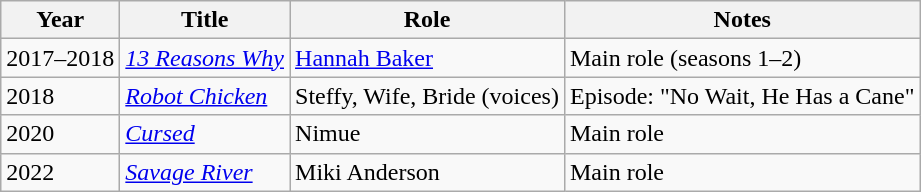<table class="wikitable sortable plainrowheaders">
<tr>
<th scope="col">Year</th>
<th scope="col">Title</th>
<th scope="col">Role</th>
<th scope="col"  class="unsortable">Notes</th>
</tr>
<tr>
<td>2017–2018</td>
<td><em><a href='#'>13 Reasons Why</a></em></td>
<td><a href='#'>Hannah Baker</a></td>
<td>Main role (seasons 1–2)</td>
</tr>
<tr>
<td>2018</td>
<td><em><a href='#'>Robot Chicken</a></em></td>
<td>Steffy, Wife, Bride (voices)</td>
<td>Episode: "No Wait, He Has a Cane"</td>
</tr>
<tr>
<td>2020</td>
<td><em><a href='#'>Cursed</a></em></td>
<td>Nimue</td>
<td>Main role</td>
</tr>
<tr>
<td>2022</td>
<td><em><a href='#'>Savage River</a></em></td>
<td>Miki Anderson</td>
<td>Main role</td>
</tr>
</table>
